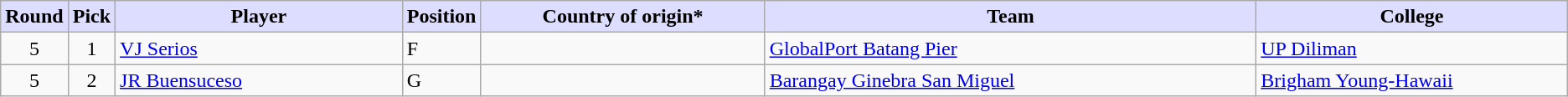<table class="wikitable sortable sortable">
<tr>
<th style="background:#ddf; width:1%;">Round</th>
<th style="background:#ddf; width:1%;">Pick</th>
<th style="background:#ddf; width:20%;">Player</th>
<th style="background:#ddf; width:1%;">Position</th>
<th style="background:#ddf; width:20%;">Country of origin*</th>
<th style="background:#ddf; width:35%;">Team</th>
<th style="background:#ddf; width:25%;">College</th>
</tr>
<tr>
<td align=center>5</td>
<td align=center>1</td>
<td><a href='#'>VJ Serios</a></td>
<td>F</td>
<td></td>
<td><a href='#'>GlobalPort Batang Pier</a></td>
<td><a href='#'>UP Diliman</a></td>
</tr>
<tr>
<td align=center>5</td>
<td align=center>2</td>
<td><a href='#'>JR Buensuceso</a></td>
<td>G</td>
<td></td>
<td><a href='#'>Barangay Ginebra San Miguel</a></td>
<td><a href='#'>Brigham Young-Hawaii</a></td>
</tr>
</table>
